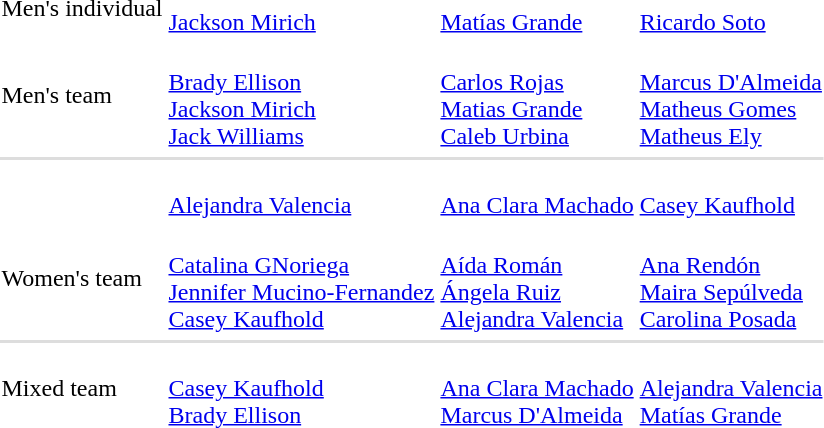<table>
<tr>
<td>Men's individual<br></td>
<td><br><a href='#'>Jackson Mirich</a></td>
<td><br><a href='#'>Matías Grande</a></td>
<td><br><a href='#'>Ricardo Soto</a></td>
</tr>
<tr>
<td>Men's team<br></td>
<td><br><a href='#'>Brady Ellison</a><br><a href='#'>Jackson Mirich</a><br> <a href='#'>Jack Williams</a></td>
<td><br><a href='#'>Carlos Rojas</a><br><a href='#'>Matias Grande</a><br><a href='#'>Caleb Urbina</a><br></td>
<td><br><a href='#'>Marcus D'Almeida</a><br><a href='#'>Matheus Gomes</a><br><a href='#'>Matheus Ely</a></td>
</tr>
<tr>
</tr>
<tr bgcolor=#DDDDDD>
<td colspan=7></td>
</tr>
<tr>
<td><br></td>
<td><br><a href='#'>Alejandra Valencia</a></td>
<td><br><a href='#'>Ana Clara Machado</a></td>
<td><br><a href='#'>Casey Kaufhold</a></td>
</tr>
<tr>
<td>Women's team<br></td>
<td><br><a href='#'>Catalina GNoriega</a><br><a href='#'>Jennifer Mucino-Fernandez</a><br><a href='#'>Casey Kaufhold</a></td>
<td><br><a href='#'>Aída Román</a><br><a href='#'>Ángela Ruiz</a><br><a href='#'>Alejandra Valencia</a><br></td>
<td><br><a href='#'>Ana Rendón</a><br><a href='#'>Maira Sepúlveda</a><br><a href='#'>Carolina Posada</a></td>
</tr>
<tr>
</tr>
<tr bgcolor=#DDDDDD>
<td colspan=7></td>
</tr>
<tr>
<td>Mixed team<br></td>
<td><br><a href='#'>Casey Kaufhold</a><br><a href='#'>Brady Ellison</a></td>
<td><br><a href='#'>Ana Clara Machado</a><br><a href='#'>Marcus D'Almeida</a><br></td>
<td><br><a href='#'>Alejandra Valencia</a><br><a href='#'>Matías Grande</a></td>
</tr>
</table>
